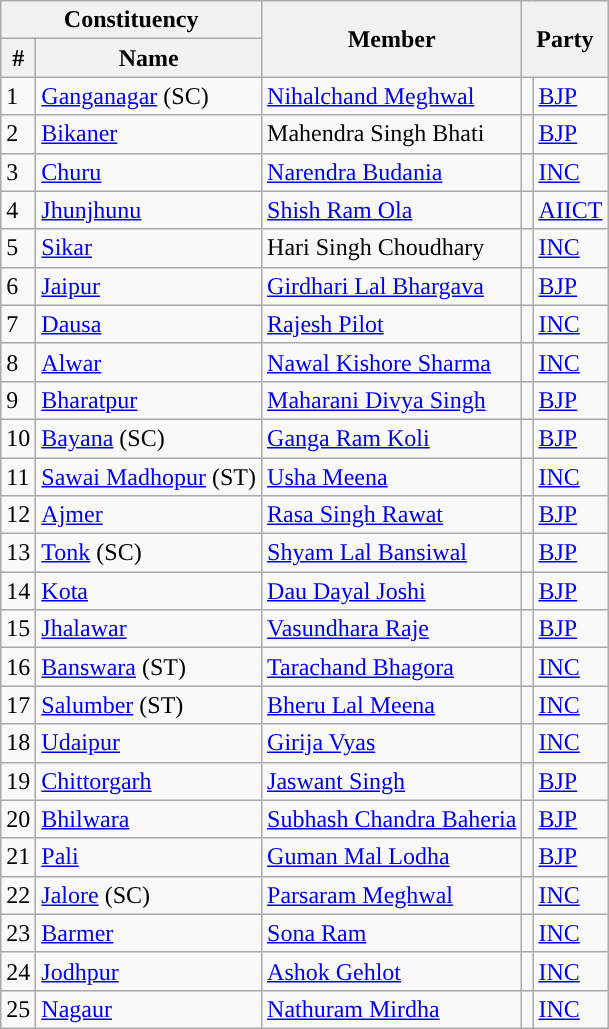<table class="wikitable sortable">
<tr>
<th colspan="2">Constituency</th>
<th rowspan="2">Member</th>
<th colspan="2" rowspan="2">Party</th>
</tr>
<tr>
<th>#</th>
<th>Name</th>
</tr>
<tr>
<td>1</td>
<td><a href='#'>Ganganagar</a> (SC)</td>
<td><a href='#'>Nihalchand Meghwal</a></td>
<td style="background-color: "></td>
<td><a href='#'>BJP</a></td>
</tr>
<tr>
<td>2</td>
<td><a href='#'>Bikaner</a></td>
<td>Mahendra Singh Bhati</td>
<td style="background-color: "></td>
<td><a href='#'>BJP</a></td>
</tr>
<tr>
<td>3</td>
<td><a href='#'>Churu</a></td>
<td><a href='#'>Narendra Budania</a></td>
<td style="background-color: "></td>
<td><a href='#'>INC</a></td>
</tr>
<tr>
<td>4</td>
<td><a href='#'>Jhunjhunu</a></td>
<td><a href='#'>Shish Ram Ola</a></td>
<td style="background-color: "></td>
<td><a href='#'>AIICT</a></td>
</tr>
<tr>
<td>5</td>
<td><a href='#'>Sikar</a></td>
<td>Hari Singh Choudhary</td>
<td style="background-color: "></td>
<td><a href='#'>INC</a></td>
</tr>
<tr>
<td>6</td>
<td><a href='#'>Jaipur</a></td>
<td><a href='#'>Girdhari Lal Bhargava</a></td>
<td style="background-color: "></td>
<td><a href='#'>BJP</a></td>
</tr>
<tr>
<td>7</td>
<td><a href='#'>Dausa</a></td>
<td><a href='#'>Rajesh Pilot</a></td>
<td style="background-color: "></td>
<td><a href='#'>INC</a></td>
</tr>
<tr>
<td>8</td>
<td><a href='#'>Alwar</a></td>
<td><a href='#'>Nawal Kishore Sharma</a></td>
<td style="background-color: "></td>
<td><a href='#'>INC</a></td>
</tr>
<tr>
<td>9</td>
<td><a href='#'>Bharatpur</a></td>
<td><a href='#'>Maharani Divya Singh</a></td>
<td style="background-color: "></td>
<td><a href='#'>BJP</a></td>
</tr>
<tr>
<td>10</td>
<td><a href='#'>Bayana</a> (SC)</td>
<td><a href='#'>Ganga Ram Koli</a></td>
<td style="background-color: "></td>
<td><a href='#'>BJP</a></td>
</tr>
<tr>
<td>11</td>
<td><a href='#'>Sawai Madhopur</a> (ST)</td>
<td><a href='#'>Usha Meena</a></td>
<td style="background-color: "></td>
<td><a href='#'>INC</a></td>
</tr>
<tr>
<td>12</td>
<td><a href='#'>Ajmer</a></td>
<td><a href='#'>Rasa Singh Rawat</a></td>
<td style="background-color: "></td>
<td><a href='#'>BJP</a></td>
</tr>
<tr>
<td>13</td>
<td><a href='#'>Tonk</a> (SC)</td>
<td><a href='#'>Shyam Lal Bansiwal</a></td>
<td style="background-color: "></td>
<td><a href='#'>BJP</a></td>
</tr>
<tr>
<td>14</td>
<td><a href='#'>Kota</a></td>
<td><a href='#'>Dau Dayal Joshi</a></td>
<td style="background-color: "></td>
<td><a href='#'>BJP</a></td>
</tr>
<tr>
<td>15</td>
<td><a href='#'>Jhalawar</a></td>
<td><a href='#'>Vasundhara Raje</a></td>
<td style="background-color: "></td>
<td><a href='#'>BJP</a></td>
</tr>
<tr>
<td>16</td>
<td><a href='#'>Banswara</a> (ST)</td>
<td><a href='#'>Tarachand Bhagora</a></td>
<td style="background-color: "></td>
<td><a href='#'>INC</a></td>
</tr>
<tr>
<td>17</td>
<td><a href='#'>Salumber</a> (ST)</td>
<td><a href='#'>Bheru Lal Meena</a></td>
<td style="background-color: "></td>
<td><a href='#'>INC</a></td>
</tr>
<tr>
<td>18</td>
<td><a href='#'>Udaipur</a></td>
<td><a href='#'>Girija Vyas</a></td>
<td style="background-color: "></td>
<td><a href='#'>INC</a></td>
</tr>
<tr>
<td>19</td>
<td><a href='#'>Chittorgarh</a></td>
<td><a href='#'>Jaswant Singh</a></td>
<td style="background-color: "></td>
<td><a href='#'>BJP</a></td>
</tr>
<tr>
<td>20</td>
<td><a href='#'>Bhilwara</a></td>
<td><a href='#'>Subhash Chandra Baheria</a></td>
<td style="background-color: "></td>
<td><a href='#'>BJP</a></td>
</tr>
<tr>
<td>21</td>
<td><a href='#'>Pali</a></td>
<td><a href='#'>Guman Mal Lodha</a></td>
<td style="background-color: "></td>
<td><a href='#'>BJP</a></td>
</tr>
<tr>
<td>22</td>
<td><a href='#'>Jalore</a> (SC)</td>
<td><a href='#'>Parsaram Meghwal</a></td>
<td style="background-color: "></td>
<td><a href='#'>INC</a></td>
</tr>
<tr>
<td>23</td>
<td><a href='#'>Barmer</a></td>
<td><a href='#'>Sona Ram</a></td>
<td style="background-color: "></td>
<td><a href='#'>INC</a></td>
</tr>
<tr>
<td>24</td>
<td><a href='#'>Jodhpur</a></td>
<td><a href='#'>Ashok Gehlot</a></td>
<td style="background-color: "></td>
<td><a href='#'>INC</a></td>
</tr>
<tr>
<td>25</td>
<td><a href='#'>Nagaur</a></td>
<td><a href='#'>Nathuram Mirdha</a></td>
<td style="background-color: "></td>
<td><a href='#'>INC</a></td>
</tr>
</table>
